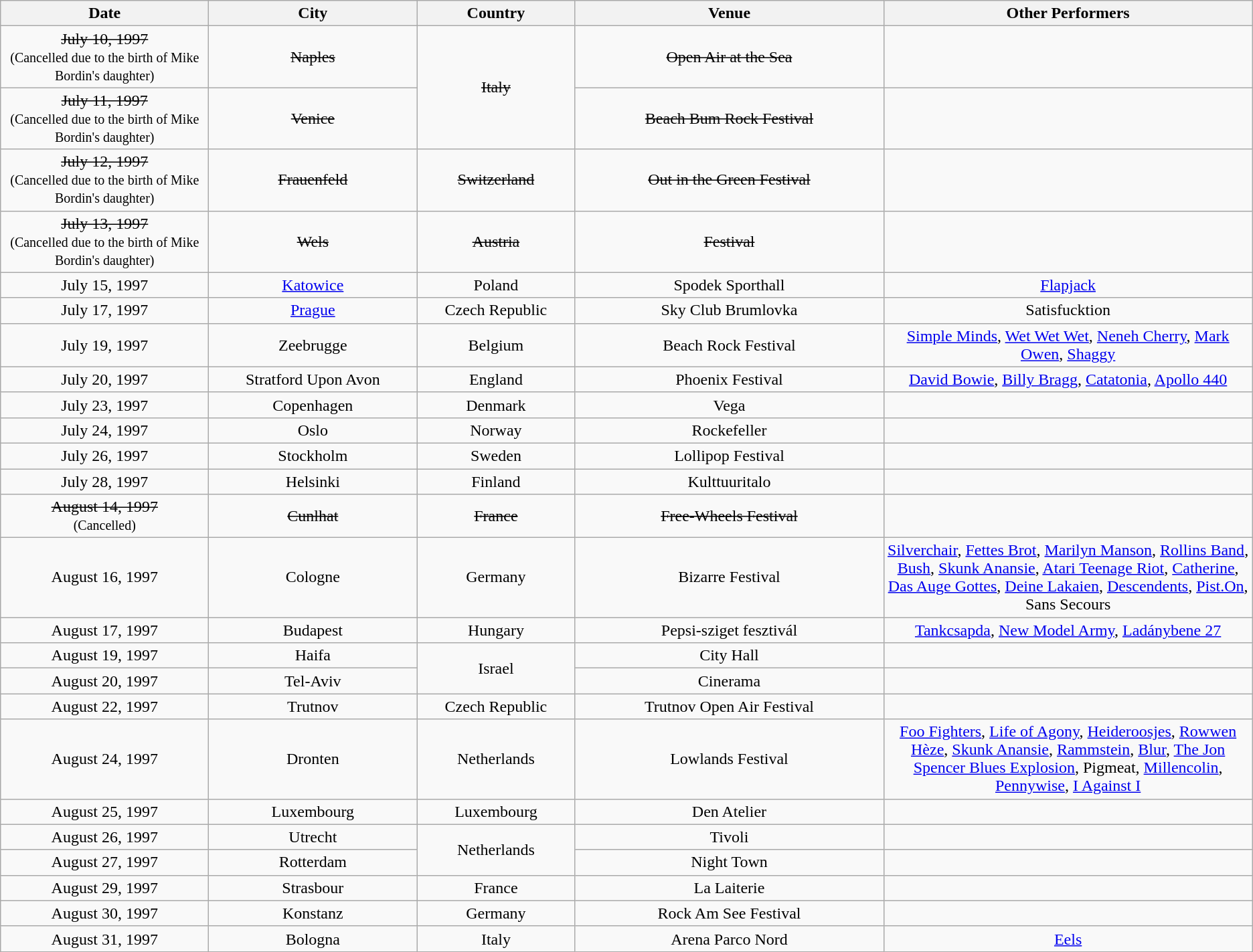<table class="wikitable" style="text-align:center;">
<tr>
<th style="width:200px;">Date</th>
<th style="width:200px;">City</th>
<th style="width:150px;">Country</th>
<th style="width:300px;">Venue</th>
<th>Other Performers</th>
</tr>
<tr>
<td><s>July 10, 1997</s><br><small>(Cancelled due to the birth of Mike Bordin's daughter)</small></td>
<td><s>Naples</s></td>
<td rowspan="2"><s>Italy</s></td>
<td><s>Open Air at the Sea</s></td>
<td></td>
</tr>
<tr>
<td><s>July 11, 1997</s><br><small>(Cancelled due to the birth of Mike Bordin's daughter)</small></td>
<td><s>Venice</s></td>
<td><s>Beach Bum Rock Festival</s></td>
<td></td>
</tr>
<tr>
<td><s>July 12, 1997</s><br><small>(Cancelled due to the birth of Mike Bordin's daughter)</small></td>
<td><s>Frauenfeld</s></td>
<td><s>Switzerland</s></td>
<td><s>Out in the Green Festival</s></td>
<td></td>
</tr>
<tr>
<td><s>July 13, 1997</s><br><small>(Cancelled due to the birth of Mike Bordin's daughter)</small></td>
<td><s>Wels</s></td>
<td><s>Austria</s></td>
<td><s>Festival</s></td>
<td></td>
</tr>
<tr>
<td>July 15, 1997</td>
<td><a href='#'>Katowice</a></td>
<td>Poland</td>
<td>Spodek Sporthall</td>
<td><a href='#'>Flapjack</a></td>
</tr>
<tr>
<td>July 17, 1997</td>
<td><a href='#'>Prague</a></td>
<td>Czech Republic</td>
<td>Sky Club Brumlovka</td>
<td>Satisfucktion</td>
</tr>
<tr>
<td>July 19, 1997</td>
<td>Zeebrugge</td>
<td>Belgium</td>
<td>Beach Rock Festival</td>
<td><a href='#'>Simple Minds</a>, <a href='#'>Wet Wet Wet</a>, <a href='#'>Neneh Cherry</a>, <a href='#'>Mark Owen</a>, <a href='#'>Shaggy</a></td>
</tr>
<tr>
<td>July 20, 1997</td>
<td>Stratford Upon Avon</td>
<td>England</td>
<td>Phoenix Festival</td>
<td><a href='#'>David Bowie</a>, <a href='#'>Billy Bragg</a>, <a href='#'>Catatonia</a>, <a href='#'>Apollo 440</a></td>
</tr>
<tr>
<td>July 23, 1997</td>
<td>Copenhagen</td>
<td>Denmark</td>
<td>Vega</td>
<td></td>
</tr>
<tr>
<td>July 24, 1997</td>
<td>Oslo</td>
<td>Norway</td>
<td>Rockefeller</td>
<td></td>
</tr>
<tr>
<td>July 26, 1997</td>
<td>Stockholm</td>
<td>Sweden</td>
<td>Lollipop Festival</td>
<td></td>
</tr>
<tr>
<td>July 28, 1997</td>
<td>Helsinki</td>
<td>Finland</td>
<td>Kulttuuritalo</td>
<td></td>
</tr>
<tr>
<td><s>August 14, 1997</s><br><small>(Cancelled)</small></td>
<td><s>Cunlhat</s></td>
<td><s>France</s></td>
<td><s>Free-Wheels Festival</s></td>
<td></td>
</tr>
<tr>
<td>August 16, 1997</td>
<td>Cologne</td>
<td>Germany</td>
<td>Bizarre Festival</td>
<td><a href='#'>Silverchair</a>, <a href='#'>Fettes Brot</a>, <a href='#'>Marilyn Manson</a>, <a href='#'>Rollins Band</a>, <a href='#'>Bush</a>, <a href='#'>Skunk Anansie</a>, <a href='#'>Atari Teenage Riot</a>, <a href='#'>Catherine</a>, <a href='#'>Das Auge Gottes</a>, <a href='#'>Deine Lakaien</a>, <a href='#'>Descendents</a>, <a href='#'>Pist.On</a>, Sans Secours</td>
</tr>
<tr>
<td>August 17, 1997</td>
<td>Budapest</td>
<td>Hungary</td>
<td>Pepsi-sziget fesztivál</td>
<td><a href='#'>Tankcsapda</a>, <a href='#'>New Model Army</a>, <a href='#'>Ladánybene 27</a></td>
</tr>
<tr>
<td>August 19, 1997</td>
<td>Haifa</td>
<td rowspan="2">Israel</td>
<td>City Hall</td>
<td></td>
</tr>
<tr>
<td>August 20, 1997</td>
<td>Tel-Aviv</td>
<td>Cinerama</td>
<td></td>
</tr>
<tr>
<td>August 22, 1997</td>
<td>Trutnov</td>
<td>Czech Republic</td>
<td>Trutnov Open Air Festival</td>
<td></td>
</tr>
<tr>
<td>August 24, 1997</td>
<td>Dronten</td>
<td>Netherlands</td>
<td>Lowlands Festival</td>
<td><a href='#'>Foo Fighters</a>, <a href='#'>Life of Agony</a>, <a href='#'>Heideroosjes</a>, <a href='#'>Rowwen Hèze</a>, <a href='#'>Skunk Anansie</a>, <a href='#'>Rammstein</a>, <a href='#'>Blur</a>, <a href='#'>The Jon Spencer Blues Explosion</a>, Pigmeat, <a href='#'>Millencolin</a>, <a href='#'>Pennywise</a>, <a href='#'>I Against I</a></td>
</tr>
<tr>
<td>August 25, 1997</td>
<td>Luxembourg</td>
<td>Luxembourg</td>
<td>Den Atelier</td>
<td></td>
</tr>
<tr>
<td>August 26, 1997</td>
<td>Utrecht</td>
<td rowspan="2">Netherlands</td>
<td>Tivoli</td>
<td></td>
</tr>
<tr>
<td>August 27, 1997</td>
<td>Rotterdam</td>
<td>Night Town</td>
<td></td>
</tr>
<tr>
<td>August 29, 1997</td>
<td>Strasbour</td>
<td>France</td>
<td>La Laiterie</td>
<td></td>
</tr>
<tr>
<td>August 30, 1997</td>
<td>Konstanz</td>
<td>Germany</td>
<td>Rock Am See Festival</td>
<td></td>
</tr>
<tr>
<td>August 31, 1997</td>
<td>Bologna</td>
<td>Italy</td>
<td>Arena Parco Nord</td>
<td><a href='#'>Eels</a></td>
</tr>
</table>
